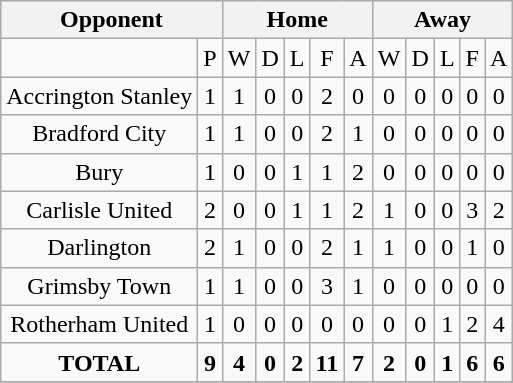<table class="wikitable" style="text-align: center">
<tr>
<th colspan=2>Opponent</th>
<th colspan=5>Home</th>
<th colspan=5>Away</th>
</tr>
<tr>
<td></td>
<td>P</td>
<td>W</td>
<td>D</td>
<td>L</td>
<td>F</td>
<td>A</td>
<td>W</td>
<td>D</td>
<td>L</td>
<td>F</td>
<td>A</td>
</tr>
<tr>
<td>Accrington Stanley</td>
<td>1</td>
<td>1</td>
<td>0</td>
<td>0</td>
<td>2</td>
<td>0</td>
<td>0</td>
<td>0</td>
<td>0</td>
<td>0</td>
<td>0</td>
</tr>
<tr>
<td>Bradford City</td>
<td>1</td>
<td>1</td>
<td>0</td>
<td>0</td>
<td>2</td>
<td>1</td>
<td>0</td>
<td>0</td>
<td>0</td>
<td>0</td>
<td>0</td>
</tr>
<tr>
<td>Bury</td>
<td>1</td>
<td>0</td>
<td>0</td>
<td>1</td>
<td>1</td>
<td>2</td>
<td>0</td>
<td>0</td>
<td>0</td>
<td>0</td>
<td>0</td>
</tr>
<tr>
<td>Carlisle United</td>
<td>2</td>
<td>0</td>
<td>0</td>
<td>1</td>
<td>1</td>
<td>2</td>
<td>1</td>
<td>0</td>
<td>0</td>
<td>3</td>
<td>2</td>
</tr>
<tr>
<td>Darlington</td>
<td>2</td>
<td>1</td>
<td>0</td>
<td>0</td>
<td>2</td>
<td>1</td>
<td>1</td>
<td>0</td>
<td>0</td>
<td>1</td>
<td>0</td>
</tr>
<tr>
<td>Grimsby Town</td>
<td>1</td>
<td>1</td>
<td>0</td>
<td>0</td>
<td>3</td>
<td>1</td>
<td>0</td>
<td>0</td>
<td>0</td>
<td>0</td>
<td>0</td>
</tr>
<tr>
<td>Rotherham United</td>
<td>1</td>
<td>0</td>
<td>0</td>
<td>0</td>
<td>0</td>
<td>0</td>
<td>0</td>
<td>0</td>
<td>1</td>
<td>2</td>
<td>4</td>
</tr>
<tr>
<td><strong>TOTAL</strong></td>
<td><strong>9</strong></td>
<td><strong>4</strong></td>
<td><strong>0</strong></td>
<td><strong>2</strong></td>
<td><strong>11</strong></td>
<td><strong>7</strong></td>
<td><strong>2</strong></td>
<td><strong>0</strong></td>
<td><strong>1</strong></td>
<td><strong>6</strong></td>
<td><strong>6</strong></td>
</tr>
<tr>
</tr>
</table>
